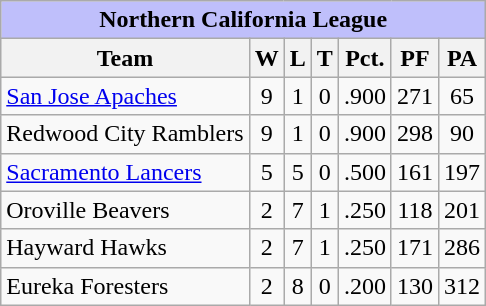<table class="wikitable">
<tr style="background:#bfbffb;">
<td colspan="7" style="text-align:center;"><strong>Northern California League</strong></td>
</tr>
<tr style="background:#efefef;">
<th>Team</th>
<th>W</th>
<th>L</th>
<th>T</th>
<th>Pct.</th>
<th>PF</th>
<th>PA</th>
</tr>
<tr align="center">
<td align="left"><a href='#'>San Jose Apaches</a></td>
<td>9</td>
<td>1</td>
<td>0</td>
<td>.900</td>
<td>271</td>
<td>65</td>
</tr>
<tr align="center">
<td align="left">Redwood City Ramblers</td>
<td>9</td>
<td>1</td>
<td>0</td>
<td>.900</td>
<td>298</td>
<td>90</td>
</tr>
<tr align="center">
<td align="left"><a href='#'>Sacramento Lancers</a></td>
<td>5</td>
<td>5</td>
<td>0</td>
<td>.500</td>
<td>161</td>
<td>197</td>
</tr>
<tr align="center">
<td align="left">Oroville Beavers</td>
<td>2</td>
<td>7</td>
<td>1</td>
<td>.250</td>
<td>118</td>
<td>201</td>
</tr>
<tr align="center">
<td align="left">Hayward Hawks</td>
<td>2</td>
<td>7</td>
<td>1</td>
<td>.250</td>
<td>171</td>
<td>286</td>
</tr>
<tr align="center">
<td align="left">Eureka Foresters</td>
<td>2</td>
<td>8</td>
<td>0</td>
<td>.200</td>
<td>130</td>
<td>312</td>
</tr>
</table>
